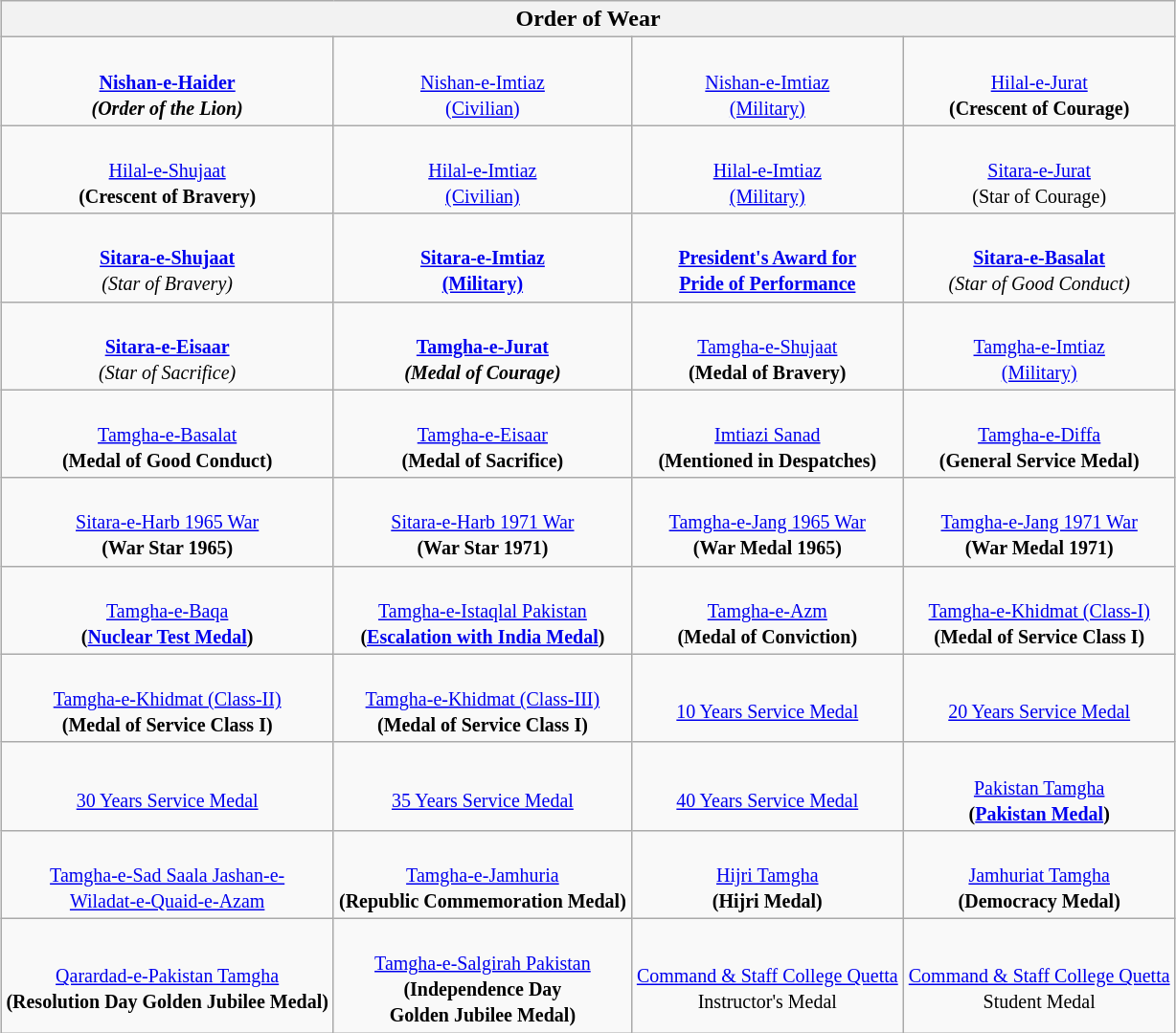<table class="wikitable" style="margin: 1em auto; text-align:center;">
<tr>
<th colspan="4">Order of Wear</th>
</tr>
<tr>
<td><br><strong><small><a href='#'>Nishan-e-Haider</a></small></strong><br><strong><em><small>(</small><strong><small>Order of the Lion)</small><em></td>
<td><br></strong><small><a href='#'>Nishan-e-Imtiaz</a></small><strong><br></strong><a href='#'><small>(Civilian)</small></a><strong></td>
<td><br></strong><small><a href='#'>Nishan-e-Imtiaz</a></small><strong><br></strong><a href='#'><small>(Military)</small></a><strong></td>
<td><br></strong><a href='#'><small>Hilal-e-Jurat</small></a><strong><br></em><small>(Crescent of Courage)</small><em></td>
</tr>
<tr align="center">
<td><br></strong><a href='#'><small>Hilal-e-Shujaat</small></a><strong><br></em><small>(Crescent of Bravery)</small><em></td>
<td><br></strong><small><a href='#'>Hilal-e-Imtiaz</a></small><strong><br></strong><a href='#'><small>(Civilian)</small></a><strong></td>
<td><br></strong><a href='#'><small>Hilal-e-Imtiaz</small></a><strong><br></strong><a href='#'><small>(Military)</small></a><strong></td>
<td><br></strong><small><a href='#'>Sitara-e-Jurat</a></small><strong><br></em></strong><small>(</small></strong><small>Star of Courage)</small></em></td>
</tr>
<tr align="center">
<td><br><a href='#'><strong><small>Sitara-e-Shujaat</small></strong></a><br><em><small>(Star of Bravery)</small></em></td>
<td><br><strong><small><a href='#'>Sitara-e-Imtiaz</a></small></strong><br><strong><a href='#'><small>(Military)</small></a></strong></td>
<td><br><strong><small><a href='#'>President's Award for</a></small></strong><br><small><strong><a href='#'>Pride of Performance</a></strong></small></td>
<td><br><strong><small><a href='#'>Sitara-e-Basalat</a></small></strong><br><em><small>(Star of Good Conduct)</small></em></td>
</tr>
<tr>
<td><br><strong><small><a href='#'>Sitara-e-Eisaar</a></small></strong><br><em><small>(Star of Sacrifice)</small></em></td>
<td><br><strong><small><a href='#'>Tamgha-e-Jurat</a></small></strong><br><strong><em><small>(</small><strong><small>Medal of Courage)</small><em></td>
<td><br></strong><a href='#'></em><small>Tamgha-e-Shujaat</small><em></a><strong><br></em><small>(Medal of Bravery)</small><em></td>
<td><br></strong><a href='#'><small>Tamgha-e-Imtiaz</small></a><strong><br></strong><a href='#'><small>(Military)</small></a><strong></td>
</tr>
<tr>
<td><br></em></strong><small><a href='#'>Tamgha-e-Basalat</a></small><strong><em><br></em><small>(Medal of Good Conduct)</small><em></td>
<td><br></strong><small><a href='#'>Tamgha-e-Eisaar</a></small><strong><br></em><small>(Medal of Sacrifice)</small><em></td>
<td><br><a href='#'></strong><small>Imtiazi Sanad</small><strong></a><br></em><small>(Mentioned in Despatches)</small><em></td>
<td><br></strong><a href='#'><small>Tamgha-e-Diffa</small></a><strong><br><small></em>(General Service Medal)<em></small></td>
</tr>
<tr>
<td><br></strong><a href='#'><small>Sitara-e-Harb 1965 War</small></a><strong><br><small></em>(War Star 1965)<em></small></td>
<td><br></strong><a href='#'><small>Sitara-e-Harb 1971 War</small></a><strong><br><small></em>(War Star 1971)<em></small></td>
<td><br></strong><a href='#'><small>Tamgha-e-Jang 1965 War</small></a><strong><br><small></em>(War Medal 1965)<em></small></td>
<td><br></strong><a href='#'><small>Tamgha-e-Jang 1971 War</small></a><strong><br><small></em>(War Medal 1971)<em></small></td>
</tr>
<tr>
<td><br></strong><a href='#'><small>Tamgha-e-Baqa</small></a><strong><br><small></em>(<a href='#'>Nuclear Test Medal</a>)<em></small></td>
<td><br><small></strong><a href='#'>Tamgha-e-Istaqlal Pakistan</a><strong></small><br><small></em>(<a href='#'>Escalation with India Medal</a>)<em></small></td>
<td><br><small></strong><a href='#'>Tamgha-e-Azm</a><strong></small><br><small></em>(Medal of Conviction)<em></small></td>
<td><br></strong><small><a href='#'>Tamgha-e-Khidmat (Class-I)</a></small><strong><br><small></em>(Medal of Service Class I)<em></small></td>
</tr>
<tr>
<td><br></strong><small><a href='#'>Tamgha-e-Khidmat (Class-II)</a></small><strong><br><small></em>(Medal of Service Class I)<em></small></td>
<td><br></strong><small><a href='#'>Tamgha-e-Khidmat (Class-III)</a></small><strong><br><small></em>(Medal of Service Class I)<em></small></td>
<td><br></strong><small><a href='#'>10 Years Service Medal</a></small><strong></td>
<td><br></strong><small><a href='#'>20 Years Service Medal</a></small><strong></td>
</tr>
<tr>
<td><br></strong><small><a href='#'>30 Years Service Medal</a></small><strong></td>
<td><br></strong><small><a href='#'>35 Years Service Medal</a></small><strong></td>
<td><br></strong><small><a href='#'>40 Years Service Medal</a></small><strong></td>
<td><br><small></strong><a href='#'>Pakistan Tamgha</a><strong></small><br><small></em>(<a href='#'>Pakistan Medal</a>)<em></small></td>
</tr>
<tr>
<td><br><small></strong><a href='#'>Tamgha-e-Sad Saala Jashan-e-</a><strong></small><br><small></strong><a href='#'>Wiladat-e-Quaid-e-Azam</a><strong></small></td>
<td><br><small></strong><a href='#'>Tamgha-e-Jamhuria</a><strong></small><br><small></em>(Republic Commemoration Medal)<em></small></td>
<td><br><small></strong><a href='#'>Hijri Tamgha</a><strong></small><br><small></em>(Hijri Medal)<em></small></td>
<td><br><small></strong><a href='#'>Jamhuriat Tamgha</a><strong></small><br><small></em>(Democracy Medal)<em></small></td>
</tr>
<tr>
<td><br><small></strong><a href='#'>Qarardad-e-Pakistan Tamgha</a><strong></small><br><small></em>(Resolution Day Golden Jubilee Medal)<em></small></td>
<td><br><small></strong><a href='#'>Tamgha-e-Salgirah Pakistan</a><strong></small><br><small></em>(Independence Day<em></small><br><small></em>Golden Jubilee Medal)<em></small></td>
<td><br><small></strong><a href='#'>Command & Staff College Quetta</a><strong></small><br><small></strong>Instructor's Medal<strong></small></td>
<td><br><small></strong><a href='#'>Command & Staff College Quetta</a><strong></small><br><small></strong>Student Medal<strong></small></td>
</tr>
</table>
